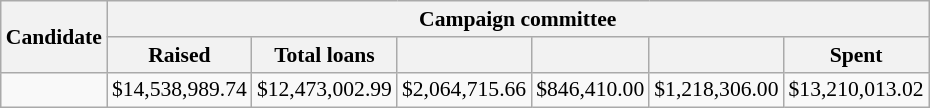<table class="wikitable sortable" style="font-size:90%;text-align:center;">
<tr>
<th rowspan="2">Candidate</th>
<th colspan="8">Campaign committee</th>
</tr>
<tr>
<th>Raised</th>
<th>Total loans</th>
<th></th>
<th></th>
<th></th>
<th>Spent</th>
</tr>
<tr>
<td></td>
<td>$14,538,989.74</td>
<td>$12,473,002.99</td>
<td>$2,064,715.66</td>
<td>$846,410.00</td>
<td>$1,218,306.00</td>
<td>$13,210,013.02</td>
</tr>
</table>
